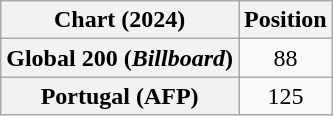<table class="wikitable plainrowheaders" style="text-align:center">
<tr>
<th scope="col">Chart (2024)</th>
<th scope="col">Position</th>
</tr>
<tr>
<th scope="row">Global 200 (<em>Billboard</em>)</th>
<td>88</td>
</tr>
<tr>
<th scope="row">Portugal (AFP)</th>
<td>125</td>
</tr>
</table>
